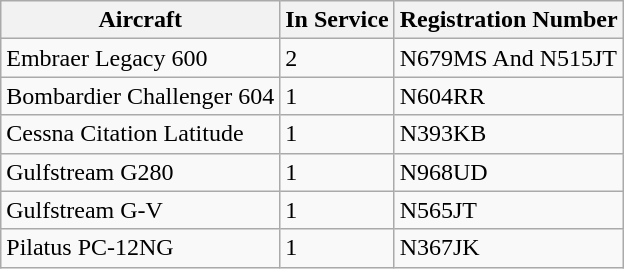<table class="wikitable">
<tr>
<th>Aircraft</th>
<th>In Service</th>
<th>Registration Number</th>
</tr>
<tr>
<td>Embraer Legacy 600</td>
<td>2</td>
<td>N679MS  And N515JT </td>
</tr>
<tr>
<td>Bombardier Challenger 604</td>
<td>1</td>
<td>N604RR </td>
</tr>
<tr>
<td>Cessna Citation Latitude</td>
<td>1</td>
<td>N393KB </td>
</tr>
<tr>
<td>Gulfstream G280</td>
<td>1</td>
<td>N968UD </td>
</tr>
<tr>
<td>Gulfstream G-V</td>
<td>1</td>
<td>N565JT </td>
</tr>
<tr>
<td>Pilatus PC-12NG</td>
<td>1</td>
<td>N367JK </td>
</tr>
</table>
